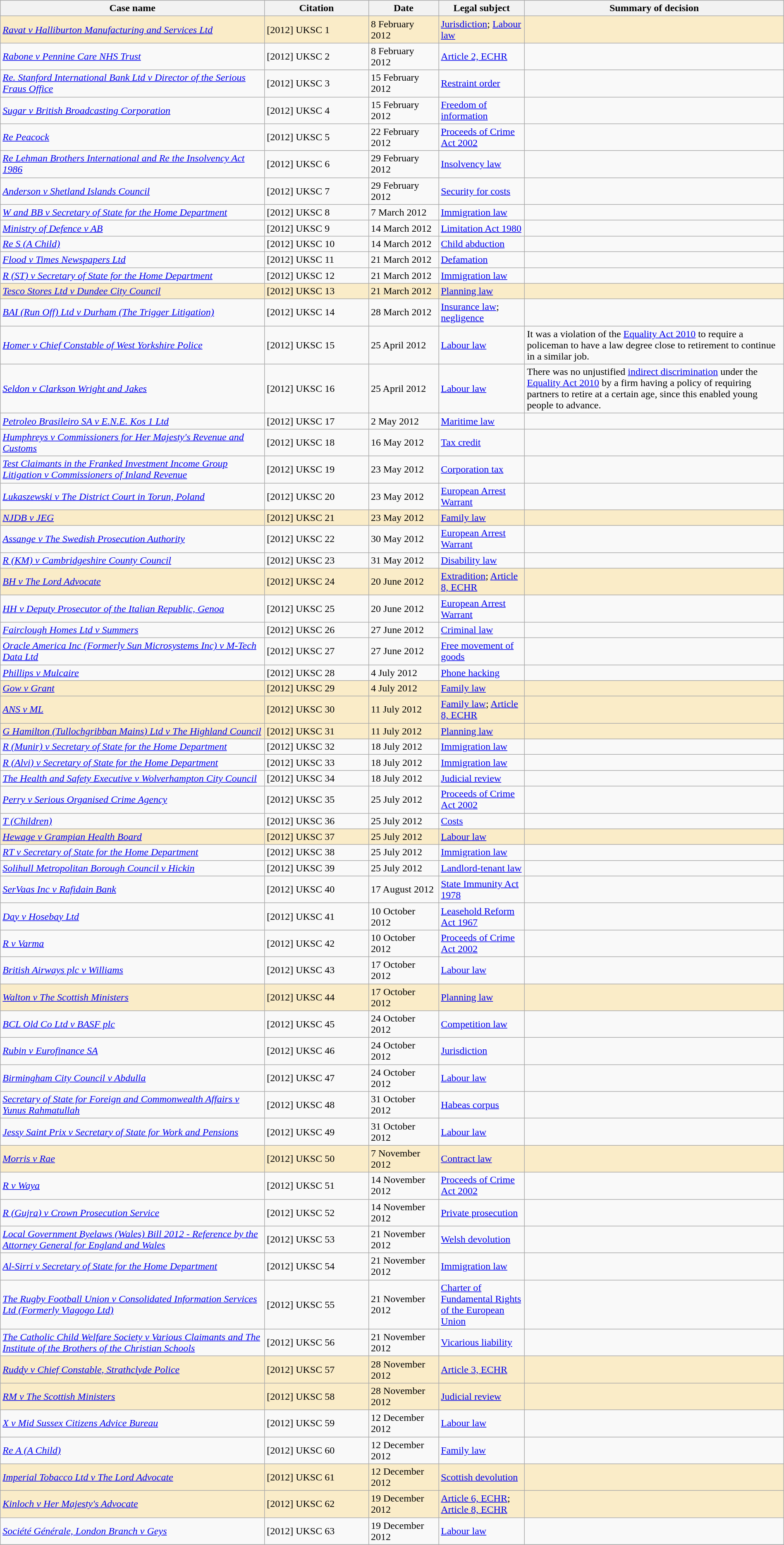<table class="wikitable sortable" style="margin: 1em auto 1em auto;">
<tr bgcolor=#DDDDDD align=center>
<th width=1200px>Case name</th>
<th width=420px>Citation</th>
<th width=200px>Date</th>
<th width=250px>Legal subject</th>
<th width=1200px>Summary of decision</th>
</tr>
<tr>
<td bgcolor=#faecc8><em><a href='#'>Ravat v Halliburton Manufacturing and Services Ltd</a></em></td>
<td bgcolor=#faecc8>[2012] UKSC 1</td>
<td bgcolor=#faecc8>8 February 2012</td>
<td bgcolor=#faecc8><a href='#'>Jurisdiction</a>; <a href='#'>Labour law</a></td>
<td bgcolor=#faecc8></td>
</tr>
<tr>
<td><em><a href='#'>Rabone v Pennine Care NHS Trust</a></em></td>
<td>[2012] UKSC 2</td>
<td>8 February 2012</td>
<td><a href='#'>Article 2, ECHR</a></td>
<td></td>
</tr>
<tr>
<td><em><a href='#'>Re. Stanford International Bank Ltd v Director of the Serious Fraus Office</a></em></td>
<td>[2012] UKSC 3</td>
<td>15 February 2012</td>
<td><a href='#'>Restraint order</a></td>
<td></td>
</tr>
<tr>
<td><em><a href='#'>Sugar v British Broadcasting Corporation</a></em></td>
<td>[2012] UKSC 4</td>
<td>15 February 2012</td>
<td><a href='#'>Freedom of information</a></td>
<td></td>
</tr>
<tr>
<td><em><a href='#'>Re Peacock</a></em></td>
<td>[2012] UKSC 5</td>
<td>22 February 2012</td>
<td><a href='#'>Proceeds of Crime Act 2002</a></td>
<td></td>
</tr>
<tr>
<td><em><a href='#'>Re Lehman Brothers International and Re the Insolvency Act 1986</a></em></td>
<td>[2012] UKSC 6</td>
<td>29 February 2012</td>
<td><a href='#'>Insolvency law</a></td>
<td></td>
</tr>
<tr>
<td><em><a href='#'>Anderson v Shetland Islands Council</a></em></td>
<td>[2012] UKSC 7</td>
<td>29 February 2012</td>
<td><a href='#'>Security for costs</a></td>
<td> </td>
</tr>
<tr>
<td><em><a href='#'>W and BB v Secretary of State for the Home Department</a></em></td>
<td>[2012] UKSC 8</td>
<td>7 March 2012</td>
<td><a href='#'>Immigration law</a></td>
<td></td>
</tr>
<tr>
<td><em><a href='#'>Ministry of Defence v AB</a></em></td>
<td>[2012] UKSC 9</td>
<td>14 March 2012</td>
<td><a href='#'>Limitation Act 1980</a></td>
<td></td>
</tr>
<tr>
<td><em><a href='#'>Re S (A Child)</a></em></td>
<td>[2012] UKSC 10</td>
<td>14 March 2012</td>
<td><a href='#'>Child abduction</a></td>
<td></td>
</tr>
<tr>
<td><em><a href='#'>Flood v Times Newspapers Ltd</a></em></td>
<td>[2012] UKSC 11</td>
<td>21 March 2012</td>
<td><a href='#'>Defamation</a></td>
<td></td>
</tr>
<tr>
<td><em><a href='#'>R (ST) v Secretary of State for the Home Department</a></em></td>
<td>[2012] UKSC 12</td>
<td>21 March 2012</td>
<td><a href='#'>Immigration law</a></td>
<td></td>
</tr>
<tr>
<td bgcolor=#faecc8><em><a href='#'>Tesco Stores Ltd v Dundee City Council</a></em></td>
<td bgcolor=#faecc8>[2012] UKSC 13</td>
<td bgcolor=#faecc8>21 March 2012</td>
<td bgcolor=#faecc8><a href='#'>Planning law</a></td>
<td bgcolor=#faecc8></td>
</tr>
<tr>
<td><em><a href='#'>BAI (Run Off) Ltd v Durham (The Trigger Litigation)</a></em></td>
<td>[2012] UKSC 14</td>
<td>28 March 2012</td>
<td><a href='#'>Insurance law</a>; <a href='#'>negligence</a></td>
<td></td>
</tr>
<tr>
<td><em><a href='#'>Homer v Chief Constable of West Yorkshire Police</a></em></td>
<td>[2012] UKSC 15</td>
<td>25 April 2012</td>
<td><a href='#'>Labour law</a></td>
<td>It was a violation of the <a href='#'>Equality Act 2010</a> to require a policeman to have a law degree close to retirement to continue in a similar job.</td>
</tr>
<tr>
<td><em><a href='#'>Seldon v Clarkson Wright and Jakes</a></em></td>
<td>[2012] UKSC 16</td>
<td>25 April 2012</td>
<td><a href='#'>Labour law</a></td>
<td>There was no unjustified <a href='#'>indirect discrimination</a> under the <a href='#'>Equality Act 2010</a> by a firm having a policy of requiring partners to retire at a certain age, since this enabled young people to advance.</td>
</tr>
<tr>
<td><em><a href='#'>Petroleo Brasileiro SA v E.N.E. Kos 1 Ltd</a></em></td>
<td>[2012] UKSC 17</td>
<td>2 May 2012</td>
<td><a href='#'>Maritime law</a></td>
<td></td>
</tr>
<tr>
<td><em><a href='#'>Humphreys v Commissioners for Her Majesty's Revenue and Customs</a></em></td>
<td>[2012] UKSC 18</td>
<td>16 May 2012</td>
<td><a href='#'>Tax credit</a></td>
<td></td>
</tr>
<tr>
<td><em><a href='#'>Test Claimants in the Franked Investment Income Group Litigation v Commissioners of Inland Revenue</a></em></td>
<td>[2012] UKSC 19</td>
<td>23 May 2012</td>
<td><a href='#'>Corporation tax</a></td>
<td></td>
</tr>
<tr>
<td><em><a href='#'>Lukaszewski v The District Court in Torun, Poland</a></em></td>
<td>[2012] UKSC 20</td>
<td>23 May 2012</td>
<td><a href='#'>European Arrest Warrant</a></td>
<td></td>
</tr>
<tr>
<td bgcolor=#faecc8><em><a href='#'>NJDB v JEG</a></em></td>
<td bgcolor=#faecc8>[2012] UKSC 21</td>
<td bgcolor=#faecc8>23 May 2012</td>
<td bgcolor=#faecc8><a href='#'>Family law</a></td>
<td bgcolor=#faecc8></td>
</tr>
<tr>
<td><em><a href='#'>Assange v The Swedish Prosecution Authority</a></em></td>
<td>[2012] UKSC 22</td>
<td>30 May 2012</td>
<td><a href='#'>European Arrest Warrant</a></td>
<td></td>
</tr>
<tr>
<td><em><a href='#'>R (KM) v Cambridgeshire County Council</a></em></td>
<td>[2012] UKSC 23</td>
<td>31 May 2012</td>
<td><a href='#'>Disability law</a></td>
<td></td>
</tr>
<tr>
<td bgcolor=#faecc8><em><a href='#'>BH v The Lord Advocate</a></em></td>
<td bgcolor=#faecc8>[2012] UKSC 24</td>
<td bgcolor=#faecc8>20 June 2012</td>
<td bgcolor=#faecc8><a href='#'>Extradition</a>; <a href='#'>Article 8, ECHR</a></td>
<td bgcolor=#faecc8></td>
</tr>
<tr>
<td><em><a href='#'>HH v Deputy Prosecutor of the Italian Republic, Genoa</a></em></td>
<td>[2012] UKSC 25</td>
<td>20 June 2012</td>
<td><a href='#'>European Arrest Warrant</a></td>
<td></td>
</tr>
<tr>
<td><em><a href='#'>Fairclough Homes Ltd v Summers</a></em></td>
<td>[2012] UKSC 26</td>
<td>27 June 2012</td>
<td><a href='#'>Criminal law</a></td>
<td></td>
</tr>
<tr>
<td><em><a href='#'>Oracle America Inc (Formerly Sun Microsystems Inc) v M-Tech Data Ltd</a></em></td>
<td>[2012] UKSC 27</td>
<td>27 June 2012</td>
<td><a href='#'>Free movement of goods</a></td>
<td></td>
</tr>
<tr>
<td><em><a href='#'>Phillips v Mulcaire</a></em></td>
<td>[2012] UKSC 28</td>
<td>4 July 2012</td>
<td><a href='#'>Phone hacking</a></td>
<td></td>
</tr>
<tr>
<td bgcolor=#faecc8><em><a href='#'>Gow v Grant</a></em></td>
<td bgcolor=#faecc8>[2012] UKSC 29</td>
<td bgcolor=#faecc8>4 July 2012</td>
<td bgcolor=#faecc8><a href='#'>Family law</a></td>
<td bgcolor=#faecc8></td>
</tr>
<tr>
<td bgcolor=#faecc8><em><a href='#'>ANS v ML</a></em></td>
<td bgcolor=#faecc8>[2012] UKSC 30</td>
<td bgcolor=#faecc8>11 July 2012</td>
<td bgcolor=#faecc8><a href='#'>Family law</a>; <a href='#'>Article 8, ECHR</a></td>
<td bgcolor=#faecc8></td>
</tr>
<tr>
<td bgcolor=#faecc8><em><a href='#'>G Hamilton (Tullochgribban Mains) Ltd v The Highland Council</a></em></td>
<td bgcolor=#faecc8>[2012] UKSC 31</td>
<td bgcolor=#faecc8>11 July 2012</td>
<td bgcolor=#faecc8><a href='#'>Planning law</a></td>
<td bgcolor=#faecc8></td>
</tr>
<tr>
<td><em><a href='#'>R (Munir) v Secretary of State for the Home Department</a></em></td>
<td>[2012] UKSC 32</td>
<td>18 July 2012</td>
<td><a href='#'>Immigration law</a></td>
<td></td>
</tr>
<tr>
<td><em><a href='#'>R (Alvi) v Secretary of State for the Home Department</a></em></td>
<td>[2012] UKSC 33</td>
<td>18 July 2012</td>
<td><a href='#'>Immigration law</a></td>
<td></td>
</tr>
<tr>
<td><em><a href='#'>The Health and Safety Executive v Wolverhampton City Council</a></em></td>
<td>[2012] UKSC 34</td>
<td>18 July 2012</td>
<td><a href='#'>Judicial review</a></td>
<td></td>
</tr>
<tr>
<td><em><a href='#'>Perry v Serious Organised Crime Agency</a></em></td>
<td>[2012] UKSC 35</td>
<td>25 July 2012</td>
<td><a href='#'>Proceeds of Crime Act 2002</a></td>
<td></td>
</tr>
<tr>
<td><em><a href='#'>T (Children)</a></em></td>
<td>[2012] UKSC 36</td>
<td>25 July 2012</td>
<td><a href='#'>Costs</a></td>
<td></td>
</tr>
<tr>
<td bgcolor=#faecc8><em><a href='#'>Hewage v Grampian Health Board</a></em></td>
<td bgcolor=#faecc8>[2012] UKSC 37</td>
<td bgcolor=#faecc8>25 July 2012</td>
<td bgcolor=#faecc8><a href='#'>Labour law</a></td>
<td bgcolor=#faecc8></td>
</tr>
<tr>
<td><em><a href='#'>RT v Secretary of State for the Home Department</a></em></td>
<td>[2012] UKSC 38</td>
<td>25 July 2012</td>
<td><a href='#'>Immigration law</a></td>
<td></td>
</tr>
<tr>
<td><em><a href='#'>Solihull Metropolitan Borough Council v Hickin</a></em></td>
<td>[2012] UKSC 39</td>
<td>25 July 2012</td>
<td><a href='#'>Landlord-tenant law</a></td>
<td></td>
</tr>
<tr>
<td><em><a href='#'>SerVaas Inc v Rafidain Bank</a></em></td>
<td>[2012] UKSC 40</td>
<td>17 August 2012</td>
<td><a href='#'>State Immunity Act 1978</a></td>
<td></td>
</tr>
<tr>
<td><em><a href='#'>Day v Hosebay Ltd</a></em></td>
<td>[2012] UKSC 41</td>
<td>10 October 2012</td>
<td><a href='#'>Leasehold Reform Act 1967</a></td>
<td></td>
</tr>
<tr>
<td><em><a href='#'>R v Varma</a></em></td>
<td>[2012] UKSC 42</td>
<td>10 October 2012</td>
<td><a href='#'>Proceeds of Crime Act 2002</a></td>
<td></td>
</tr>
<tr>
<td><em><a href='#'>British Airways plc v Williams</a></em></td>
<td>[2012] UKSC 43</td>
<td>17 October 2012</td>
<td><a href='#'>Labour law</a></td>
<td></td>
</tr>
<tr>
<td bgcolor=#faecc8><em><a href='#'>Walton v The Scottish Ministers</a></em></td>
<td bgcolor=#faecc8>[2012] UKSC 44</td>
<td bgcolor=#faecc8>17 October 2012</td>
<td bgcolor=#faecc8><a href='#'>Planning law</a></td>
<td bgcolor=#faecc8></td>
</tr>
<tr>
<td><em><a href='#'>BCL Old Co Ltd v BASF plc</a></em></td>
<td>[2012] UKSC 45</td>
<td>24 October 2012</td>
<td><a href='#'>Competition law</a></td>
<td></td>
</tr>
<tr>
<td><em><a href='#'>Rubin v Eurofinance SA</a></em></td>
<td>[2012] UKSC 46</td>
<td>24 October 2012</td>
<td><a href='#'>Jurisdiction</a></td>
<td></td>
</tr>
<tr>
<td><em><a href='#'>Birmingham City Council v Abdulla</a></em></td>
<td>[2012] UKSC 47</td>
<td>24 October 2012</td>
<td><a href='#'>Labour law</a></td>
<td></td>
</tr>
<tr>
<td><em><a href='#'>Secretary of State for Foreign and Commonwealth Affairs v Yunus Rahmatullah</a></em></td>
<td>[2012] UKSC 48</td>
<td>31 October 2012</td>
<td><a href='#'>Habeas corpus</a></td>
<td></td>
</tr>
<tr>
<td><em><a href='#'>Jessy Saint Prix v Secretary of State for Work and Pensions</a></em></td>
<td>[2012] UKSC 49</td>
<td>31 October 2012</td>
<td><a href='#'>Labour law</a></td>
<td></td>
</tr>
<tr>
<td bgcolor=#faecc8><em><a href='#'>Morris v Rae</a></em></td>
<td bgcolor=#faecc8>[2012] UKSC 50</td>
<td bgcolor=#faecc8>7 November 2012</td>
<td bgcolor=#faecc8><a href='#'>Contract law</a></td>
<td bgcolor=#faecc8></td>
</tr>
<tr>
<td><em><a href='#'>R v Waya</a></em></td>
<td>[2012] UKSC 51</td>
<td>14 November 2012</td>
<td><a href='#'>Proceeds of Crime Act 2002</a></td>
<td></td>
</tr>
<tr>
<td><em><a href='#'>R (Gujra) v Crown Prosecution Service</a></em></td>
<td>[2012] UKSC 52</td>
<td>14 November 2012</td>
<td><a href='#'>Private prosecution</a></td>
<td></td>
</tr>
<tr>
<td><em><a href='#'>Local Government Byelaws (Wales) Bill 2012 - Reference by the Attorney General for England and Wales</a></em></td>
<td>[2012] UKSC 53</td>
<td>21 November 2012</td>
<td><a href='#'>Welsh devolution</a></td>
<td></td>
</tr>
<tr>
<td><em><a href='#'>Al-Sirri v Secretary of State for the Home Department</a></em></td>
<td>[2012] UKSC 54</td>
<td>21 November 2012</td>
<td><a href='#'>Immigration law</a></td>
<td></td>
</tr>
<tr>
<td><em><a href='#'>The Rugby Football Union v Consolidated Information Services Ltd (Formerly Viagogo Ltd)</a></em></td>
<td>[2012] UKSC 55</td>
<td>21 November 2012</td>
<td><a href='#'>Charter of Fundamental Rights of the European Union</a></td>
<td></td>
</tr>
<tr>
<td><em><a href='#'>The Catholic Child Welfare Society v Various Claimants and The Institute of the Brothers of the Christian Schools</a></em></td>
<td>[2012] UKSC 56</td>
<td>21 November 2012</td>
<td><a href='#'>Vicarious liability</a></td>
<td></td>
</tr>
<tr>
<td bgcolor=#faecc8><em><a href='#'>Ruddy v Chief Constable, Strathclyde Police</a></em></td>
<td bgcolor=#faecc8>[2012] UKSC 57</td>
<td bgcolor=#faecc8>28 November 2012</td>
<td bgcolor=#faecc8><a href='#'>Article 3, ECHR</a></td>
<td bgcolor=#faecc8></td>
</tr>
<tr>
<td bgcolor=#faecc8><em><a href='#'>RM v The Scottish Ministers</a></em></td>
<td bgcolor=#faecc8>[2012] UKSC 58</td>
<td bgcolor=#faecc8>28 November 2012</td>
<td bgcolor=#faecc8><a href='#'>Judicial review</a></td>
<td bgcolor=#faecc8></td>
</tr>
<tr>
<td><em><a href='#'>X v Mid Sussex Citizens Advice Bureau</a></em></td>
<td>[2012] UKSC 59</td>
<td>12 December 2012</td>
<td><a href='#'>Labour law</a></td>
<td></td>
</tr>
<tr>
<td><em><a href='#'>Re A (A Child)</a></em></td>
<td>[2012] UKSC 60</td>
<td>12 December 2012</td>
<td><a href='#'>Family law</a></td>
<td></td>
</tr>
<tr>
<td bgcolor=#faecc8><em><a href='#'>Imperial Tobacco Ltd v The Lord Advocate</a></em></td>
<td bgcolor=#faecc8>[2012] UKSC 61</td>
<td bgcolor=#faecc8>12 December 2012</td>
<td bgcolor=#faecc8><a href='#'>Scottish devolution</a></td>
<td bgcolor=#faecc8></td>
</tr>
<tr>
<td bgcolor=#faecc8><em><a href='#'>Kinloch v Her Majesty's Advocate</a></em></td>
<td bgcolor=#faecc8>[2012] UKSC 62</td>
<td bgcolor=#faecc8>19 December 2012</td>
<td bgcolor=#faecc8><a href='#'>Article 6, ECHR</a>; <a href='#'>Article 8, ECHR</a></td>
<td bgcolor=#faecc8></td>
</tr>
<tr>
<td><em><a href='#'>Société Générale, London Branch v Geys</a></em></td>
<td>[2012] UKSC 63</td>
<td>19 December 2012</td>
<td><a href='#'>Labour law</a></td>
<td></td>
</tr>
<tr>
</tr>
</table>
